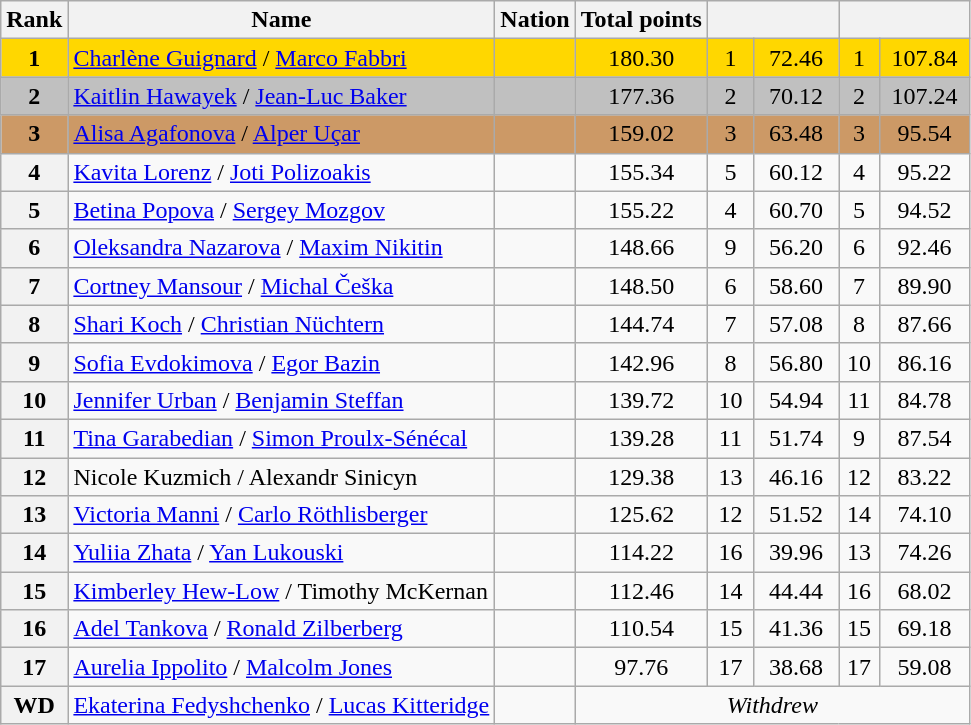<table class="wikitable sortable">
<tr>
<th>Rank</th>
<th>Name</th>
<th>Nation</th>
<th>Total points</th>
<th colspan="2" width="80px"></th>
<th colspan="2" width="80px"></th>
</tr>
<tr bgcolor="gold">
<td align="center"><strong>1</strong></td>
<td><a href='#'>Charlène Guignard</a> / <a href='#'>Marco Fabbri</a></td>
<td></td>
<td align="center">180.30</td>
<td align="center">1</td>
<td align="center">72.46</td>
<td align="center">1</td>
<td align="center">107.84</td>
</tr>
<tr bgcolor="silver">
<td align="center"><strong>2</strong></td>
<td><a href='#'>Kaitlin Hawayek</a> / <a href='#'>Jean-Luc Baker</a></td>
<td></td>
<td align="center">177.36</td>
<td align="center">2</td>
<td align="center">70.12</td>
<td align="center">2</td>
<td align="center">107.24</td>
</tr>
<tr bgcolor="cc9966">
<td align="center"><strong>3</strong></td>
<td><a href='#'>Alisa Agafonova</a> / <a href='#'>Alper Uçar</a></td>
<td></td>
<td align="center">159.02</td>
<td align="center">3</td>
<td align="center">63.48</td>
<td align="center">3</td>
<td align="center">95.54</td>
</tr>
<tr>
<th>4</th>
<td><a href='#'>Kavita Lorenz</a> / <a href='#'>Joti Polizoakis</a></td>
<td></td>
<td align="center">155.34</td>
<td align="center">5</td>
<td align="center">60.12</td>
<td align="center">4</td>
<td align="center">95.22</td>
</tr>
<tr>
<th>5</th>
<td><a href='#'>Betina Popova</a> / <a href='#'>Sergey Mozgov</a></td>
<td></td>
<td align="center">155.22</td>
<td align="center">4</td>
<td align="center">60.70</td>
<td align="center">5</td>
<td align="center">94.52</td>
</tr>
<tr>
<th>6</th>
<td><a href='#'>Oleksandra Nazarova</a> / <a href='#'>Maxim Nikitin</a></td>
<td></td>
<td align="center">148.66</td>
<td align="center">9</td>
<td align="center">56.20</td>
<td align="center">6</td>
<td align="center">92.46</td>
</tr>
<tr>
<th>7</th>
<td><a href='#'>Cortney Mansour</a> / <a href='#'>Michal Češka</a></td>
<td></td>
<td align="center">148.50</td>
<td align="center">6</td>
<td align="center">58.60</td>
<td align="center">7</td>
<td align="center">89.90</td>
</tr>
<tr>
<th>8</th>
<td><a href='#'>Shari Koch</a> / <a href='#'>Christian Nüchtern</a></td>
<td></td>
<td align="center">144.74</td>
<td align="center">7</td>
<td align="center">57.08</td>
<td align="center">8</td>
<td align="center">87.66</td>
</tr>
<tr>
<th>9</th>
<td><a href='#'>Sofia Evdokimova</a> / <a href='#'>Egor Bazin</a></td>
<td></td>
<td align="center">142.96</td>
<td align="center">8</td>
<td align="center">56.80</td>
<td align="center">10</td>
<td align="center">86.16</td>
</tr>
<tr>
<th>10</th>
<td><a href='#'>Jennifer Urban</a> / <a href='#'>Benjamin Steffan</a></td>
<td></td>
<td align="center">139.72</td>
<td align="center">10</td>
<td align="center">54.94</td>
<td align="center">11</td>
<td align="center">84.78</td>
</tr>
<tr>
<th>11</th>
<td><a href='#'>Tina Garabedian</a> / <a href='#'>Simon Proulx-Sénécal</a></td>
<td></td>
<td align="center">139.28</td>
<td align="center">11</td>
<td align="center">51.74</td>
<td align="center">9</td>
<td align="center">87.54</td>
</tr>
<tr>
<th>12</th>
<td>Nicole Kuzmich / Alexandr Sinicyn</td>
<td></td>
<td align="center">129.38</td>
<td align="center">13</td>
<td align="center">46.16</td>
<td align="center">12</td>
<td align="center">83.22</td>
</tr>
<tr>
<th>13</th>
<td><a href='#'>Victoria Manni</a> / <a href='#'>Carlo Röthlisberger</a></td>
<td></td>
<td align="center">125.62</td>
<td align="center">12</td>
<td align="center">51.52</td>
<td align="center">14</td>
<td align="center">74.10</td>
</tr>
<tr>
<th>14</th>
<td><a href='#'>Yuliia Zhata</a> / <a href='#'>Yan Lukouski</a></td>
<td></td>
<td align="center">114.22</td>
<td align="center">16</td>
<td align="center">39.96</td>
<td align="center">13</td>
<td align="center">74.26</td>
</tr>
<tr>
<th>15</th>
<td><a href='#'>Kimberley Hew-Low</a> / Timothy McKernan</td>
<td></td>
<td align="center">112.46</td>
<td align="center">14</td>
<td align="center">44.44</td>
<td align="center">16</td>
<td align="center">68.02</td>
</tr>
<tr>
<th>16</th>
<td><a href='#'>Adel Tankova</a> / <a href='#'>Ronald Zilberberg</a></td>
<td></td>
<td align="center">110.54</td>
<td align="center">15</td>
<td align="center">41.36</td>
<td align="center">15</td>
<td align="center">69.18</td>
</tr>
<tr>
<th>17</th>
<td><a href='#'>Aurelia Ippolito</a> / <a href='#'>Malcolm Jones</a></td>
<td></td>
<td align="center">97.76</td>
<td align="center">17</td>
<td align="center">38.68</td>
<td align="center">17</td>
<td align="center">59.08</td>
</tr>
<tr>
<th>WD</th>
<td><a href='#'>Ekaterina Fedyshchenko</a> / <a href='#'>Lucas Kitteridge</a></td>
<td></td>
<td colspan="5" align="center"><em>Withdrew</em></td>
</tr>
</table>
